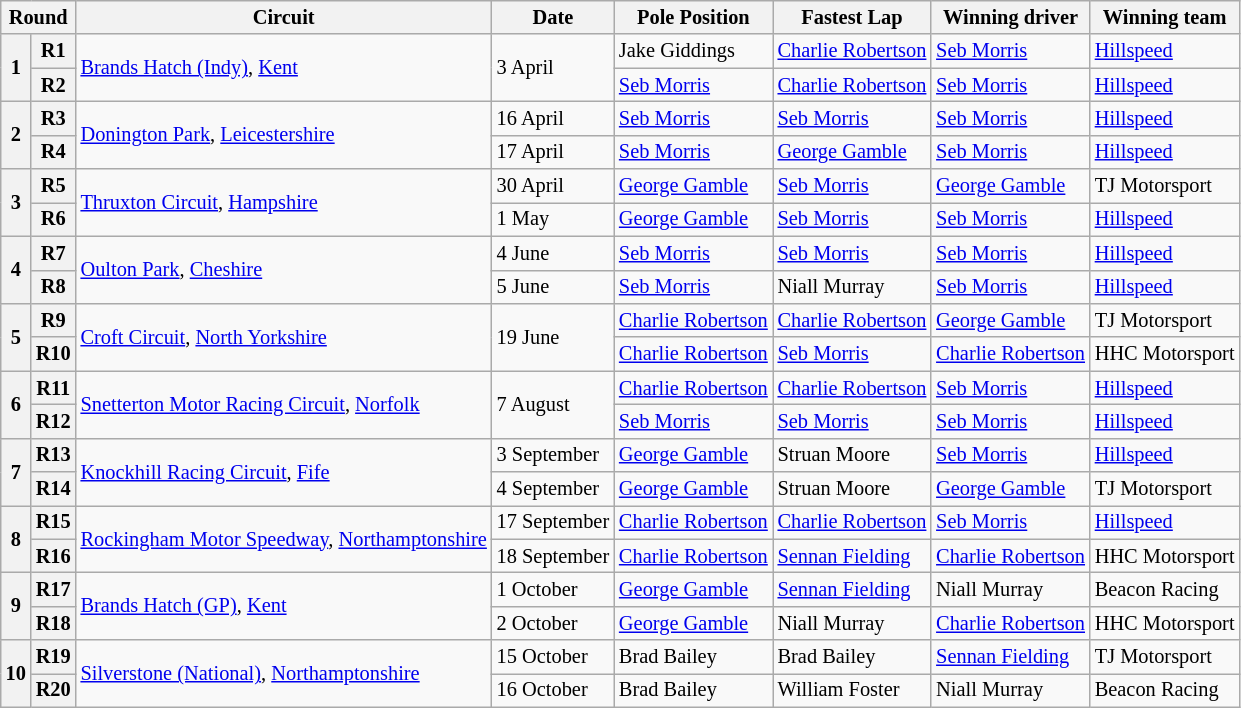<table class="wikitable" style="font-size: 85%">
<tr>
<th colspan=2>Round</th>
<th>Circuit</th>
<th>Date</th>
<th>Pole Position</th>
<th>Fastest Lap</th>
<th>Winning driver</th>
<th>Winning team</th>
</tr>
<tr>
<th rowspan=2>1</th>
<th>R1</th>
<td rowspan=2><a href='#'>Brands Hatch (Indy)</a>, <a href='#'>Kent</a></td>
<td rowspan=2>3 April</td>
<td> Jake Giddings</td>
<td> <a href='#'>Charlie Robertson</a></td>
<td> <a href='#'>Seb Morris</a></td>
<td><a href='#'>Hillspeed</a></td>
</tr>
<tr>
<th>R2</th>
<td> <a href='#'>Seb Morris</a></td>
<td> <a href='#'>Charlie Robertson</a></td>
<td> <a href='#'>Seb Morris</a></td>
<td><a href='#'>Hillspeed</a></td>
</tr>
<tr>
<th rowspan=2>2</th>
<th>R3</th>
<td rowspan=2><a href='#'>Donington Park</a>, <a href='#'>Leicestershire</a></td>
<td>16 April</td>
<td> <a href='#'>Seb Morris</a></td>
<td> <a href='#'>Seb Morris</a></td>
<td> <a href='#'>Seb Morris</a></td>
<td><a href='#'>Hillspeed</a></td>
</tr>
<tr>
<th>R4</th>
<td>17 April</td>
<td> <a href='#'>Seb Morris</a></td>
<td> <a href='#'>George Gamble</a></td>
<td> <a href='#'>Seb Morris</a></td>
<td><a href='#'>Hillspeed</a></td>
</tr>
<tr>
<th rowspan=2>3</th>
<th>R5</th>
<td rowspan=2><a href='#'>Thruxton Circuit</a>, <a href='#'>Hampshire</a></td>
<td>30 April</td>
<td> <a href='#'>George Gamble</a></td>
<td> <a href='#'>Seb Morris</a></td>
<td> <a href='#'>George Gamble</a></td>
<td>TJ Motorsport</td>
</tr>
<tr>
<th>R6</th>
<td>1 May</td>
<td> <a href='#'>George Gamble</a></td>
<td> <a href='#'>Seb Morris</a></td>
<td> <a href='#'>Seb Morris</a></td>
<td><a href='#'>Hillspeed</a></td>
</tr>
<tr>
<th rowspan=2>4</th>
<th>R7</th>
<td rowspan=2><a href='#'>Oulton Park</a>, <a href='#'>Cheshire</a></td>
<td>4 June</td>
<td> <a href='#'>Seb Morris</a></td>
<td> <a href='#'>Seb Morris</a></td>
<td> <a href='#'>Seb Morris</a></td>
<td><a href='#'>Hillspeed</a></td>
</tr>
<tr>
<th>R8</th>
<td>5 June</td>
<td> <a href='#'>Seb Morris</a></td>
<td> Niall Murray</td>
<td> <a href='#'>Seb Morris</a></td>
<td><a href='#'>Hillspeed</a></td>
</tr>
<tr>
<th rowspan=2>5</th>
<th>R9</th>
<td rowspan=2><a href='#'>Croft Circuit</a>, <a href='#'>North Yorkshire</a></td>
<td rowspan=2>19 June</td>
<td> <a href='#'>Charlie Robertson</a></td>
<td> <a href='#'>Charlie Robertson</a></td>
<td> <a href='#'>George Gamble</a></td>
<td>TJ Motorsport</td>
</tr>
<tr>
<th>R10</th>
<td> <a href='#'>Charlie Robertson</a></td>
<td> <a href='#'>Seb Morris</a></td>
<td> <a href='#'>Charlie Robertson</a></td>
<td>HHC Motorsport</td>
</tr>
<tr>
<th rowspan=2>6</th>
<th>R11</th>
<td rowspan=2><a href='#'>Snetterton Motor Racing Circuit</a>, <a href='#'>Norfolk</a></td>
<td rowspan=2>7 August</td>
<td> <a href='#'>Charlie Robertson</a></td>
<td> <a href='#'>Charlie Robertson</a></td>
<td> <a href='#'>Seb Morris</a></td>
<td><a href='#'>Hillspeed</a></td>
</tr>
<tr>
<th>R12</th>
<td> <a href='#'>Seb Morris</a></td>
<td> <a href='#'>Seb Morris</a></td>
<td> <a href='#'>Seb Morris</a></td>
<td><a href='#'>Hillspeed</a></td>
</tr>
<tr>
<th rowspan=2>7</th>
<th>R13</th>
<td rowspan=2><a href='#'>Knockhill Racing Circuit</a>, <a href='#'>Fife</a></td>
<td>3 September</td>
<td> <a href='#'>George Gamble</a></td>
<td> Struan Moore</td>
<td> <a href='#'>Seb Morris</a></td>
<td><a href='#'>Hillspeed</a></td>
</tr>
<tr>
<th>R14</th>
<td>4 September</td>
<td> <a href='#'>George Gamble</a></td>
<td> Struan Moore</td>
<td> <a href='#'>George Gamble</a></td>
<td>TJ Motorsport</td>
</tr>
<tr>
<th rowspan=2>8</th>
<th>R15</th>
<td rowspan=2><a href='#'>Rockingham Motor Speedway</a>, <a href='#'>Northamptonshire</a></td>
<td>17 September</td>
<td> <a href='#'>Charlie Robertson</a></td>
<td> <a href='#'>Charlie Robertson</a></td>
<td> <a href='#'>Seb Morris</a></td>
<td><a href='#'>Hillspeed</a></td>
</tr>
<tr>
<th>R16</th>
<td>18 September</td>
<td> <a href='#'>Charlie Robertson</a></td>
<td> <a href='#'>Sennan Fielding</a></td>
<td> <a href='#'>Charlie Robertson</a></td>
<td>HHC Motorsport</td>
</tr>
<tr>
<th rowspan=2>9</th>
<th>R17</th>
<td rowspan=2><a href='#'>Brands Hatch (GP)</a>, <a href='#'>Kent</a></td>
<td>1 October</td>
<td> <a href='#'>George Gamble</a></td>
<td> <a href='#'>Sennan Fielding</a></td>
<td> Niall Murray</td>
<td>Beacon Racing</td>
</tr>
<tr>
<th>R18</th>
<td>2 October</td>
<td> <a href='#'>George Gamble</a></td>
<td> Niall Murray</td>
<td> <a href='#'>Charlie Robertson</a></td>
<td>HHC Motorsport</td>
</tr>
<tr>
<th rowspan=2>10</th>
<th>R19</th>
<td rowspan=2><a href='#'>Silverstone (National)</a>, <a href='#'>Northamptonshire</a></td>
<td>15 October</td>
<td> Brad Bailey</td>
<td> Brad Bailey</td>
<td> <a href='#'>Sennan Fielding</a></td>
<td>TJ Motorsport</td>
</tr>
<tr>
<th>R20</th>
<td>16 October</td>
<td> Brad Bailey</td>
<td> William Foster</td>
<td> Niall Murray</td>
<td>Beacon Racing</td>
</tr>
</table>
